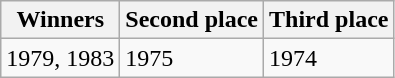<table class="wikitable" border="1">
<tr>
<th>Winners</th>
<th>Second place</th>
<th>Third place</th>
</tr>
<tr>
<td>1979, 1983</td>
<td>1975</td>
<td>1974</td>
</tr>
</table>
